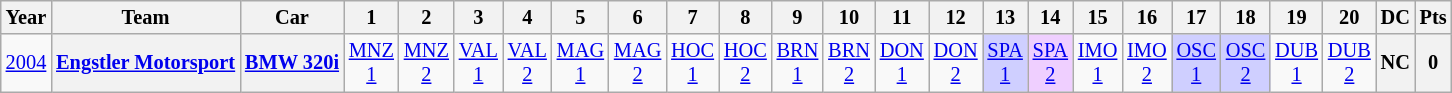<table class="wikitable" style="text-align:center; font-size:85%">
<tr>
<th>Year</th>
<th>Team</th>
<th>Car</th>
<th>1</th>
<th>2</th>
<th>3</th>
<th>4</th>
<th>5</th>
<th>6</th>
<th>7</th>
<th>8</th>
<th>9</th>
<th>10</th>
<th>11</th>
<th>12</th>
<th>13</th>
<th>14</th>
<th>15</th>
<th>16</th>
<th>17</th>
<th>18</th>
<th>19</th>
<th>20</th>
<th>DC</th>
<th>Pts</th>
</tr>
<tr>
<td><a href='#'>2004</a></td>
<th><a href='#'>Engstler Motorsport</a></th>
<th><a href='#'>BMW 320i</a></th>
<td><a href='#'>MNZ<br>1</a></td>
<td><a href='#'>MNZ<br>2</a></td>
<td><a href='#'>VAL<br>1</a></td>
<td><a href='#'>VAL<br>2</a></td>
<td><a href='#'>MAG<br>1</a></td>
<td><a href='#'>MAG<br>2</a></td>
<td><a href='#'>HOC<br>1</a></td>
<td><a href='#'>HOC<br>2</a></td>
<td><a href='#'>BRN<br>1</a></td>
<td><a href='#'>BRN<br>2</a></td>
<td><a href='#'>DON<br>1</a></td>
<td><a href='#'>DON<br>2</a></td>
<td style="background:#cfcfff;"><a href='#'>SPA<br>1</a><br></td>
<td style="background:#efcfff;"><a href='#'>SPA<br>2</a><br></td>
<td><a href='#'>IMO<br>1</a></td>
<td><a href='#'>IMO<br>2</a></td>
<td style="background:#cfcfff;"><a href='#'>OSC<br>1</a><br></td>
<td style="background:#cfcfff;"><a href='#'>OSC<br>2</a><br></td>
<td><a href='#'>DUB<br>1</a></td>
<td><a href='#'>DUB<br>2</a></td>
<th>NC</th>
<th>0</th>
</tr>
</table>
